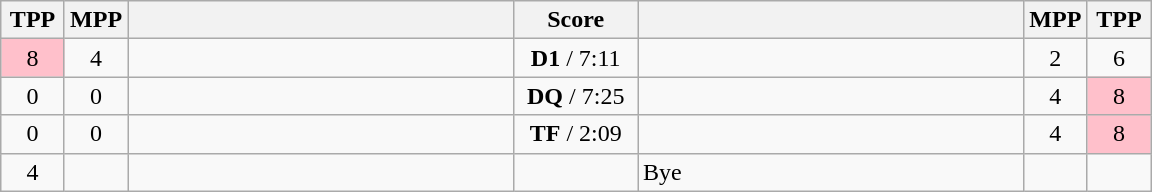<table class="wikitable" style="text-align: center;" |>
<tr>
<th width="35">TPP</th>
<th width="35">MPP</th>
<th width="250"></th>
<th width="75">Score</th>
<th width="250"></th>
<th width="35">MPP</th>
<th width="35">TPP</th>
</tr>
<tr>
<td bgcolor=pink>8</td>
<td>4</td>
<td style="text-align:left;"></td>
<td><strong>D1</strong> / 7:11</td>
<td style="text-align:left;"><strong></strong></td>
<td>2</td>
<td>6</td>
</tr>
<tr>
<td>0</td>
<td>0</td>
<td style="text-align:left;"><strong></strong></td>
<td><strong>DQ</strong> / 7:25</td>
<td style="text-align:left;"></td>
<td>4</td>
<td bgcolor=pink>8</td>
</tr>
<tr>
<td>0</td>
<td>0</td>
<td style="text-align:left;"><strong></strong></td>
<td><strong>TF</strong> / 2:09</td>
<td style="text-align:left;"></td>
<td>4</td>
<td bgcolor=pink>8</td>
</tr>
<tr>
<td>4</td>
<td></td>
<td style="text-align:left;"><strong></strong></td>
<td></td>
<td style="text-align:left;">Bye</td>
<td></td>
<td></td>
</tr>
</table>
